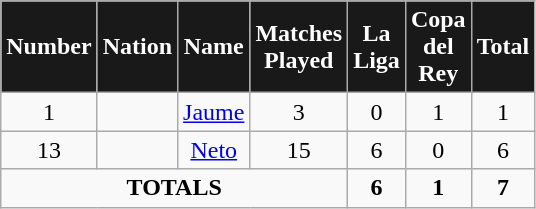<table class="wikitable" style="text-align:center; font-size:100%; ">
<tr>
<th style="background:#191919; color:white; width:0px;">Number</th>
<th style="background:#191919; color:white; width:0px;">Nation</th>
<th style="background:#191919; color:white; width:0px;">Name</th>
<th style="background:#191919; color:white; width:0px;">Matches<br>Played</th>
<th style="background:#191919; color:white; width:0px;">La Liga</th>
<th style="background:#191919; color:white; width:0px;">Copa del Rey</th>
<th style="background:#191919; color:white; width:0px;">Total</th>
</tr>
<tr>
<td>1</td>
<td></td>
<td><a href='#'>Jaume</a></td>
<td>3</td>
<td>0</td>
<td>1</td>
<td>1</td>
</tr>
<tr>
<td>13</td>
<td></td>
<td><a href='#'>Neto</a></td>
<td>15</td>
<td>6</td>
<td>0</td>
<td>6</td>
</tr>
<tr>
<td colspan=4><strong>TOTALS</strong></td>
<td><strong>6</strong></td>
<td><strong>1</strong></td>
<td><strong>7</strong></td>
</tr>
</table>
